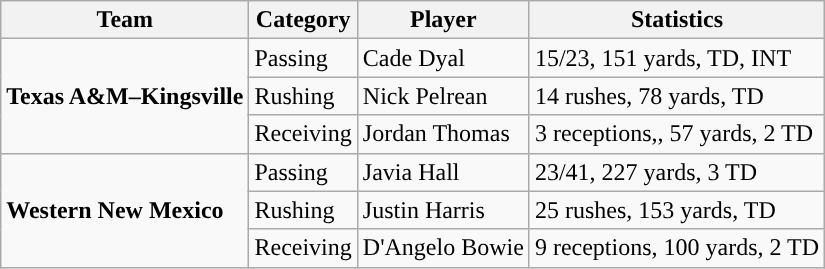<table class="wikitable" style="float: left;">
<tr>
<th>Team</th>
<th>Category</th>
<th>Player</th>
<th>Statistics</th>
</tr>
<tr>
<td rowspan=3><strong>Texas A&M–Kingsville</strong></td>
<td>Passing</td>
<td>Cade Dyal</td>
<td>15/23, 151 yards, TD, INT</td>
</tr>
<tr>
<td>Rushing</td>
<td>Nick Pelrean</td>
<td>14 rushes, 78 yards, TD</td>
</tr>
<tr>
<td>Receiving</td>
<td>Jordan Thomas</td>
<td>3 receptions,, 57 yards, 2 TD</td>
</tr>
<tr>
<td rowspan=3><strong>Western New Mexico</strong></td>
<td>Passing</td>
<td>Javia Hall</td>
<td>23/41, 227 yards, 3 TD</td>
</tr>
<tr>
<td>Rushing</td>
<td>Justin Harris</td>
<td>25 rushes, 153 yards, TD</td>
</tr>
<tr>
<td>Receiving</td>
<td>D'Angelo Bowie</td>
<td>9 receptions, 100 yards, 2 TD</td>
</tr>
</table>
